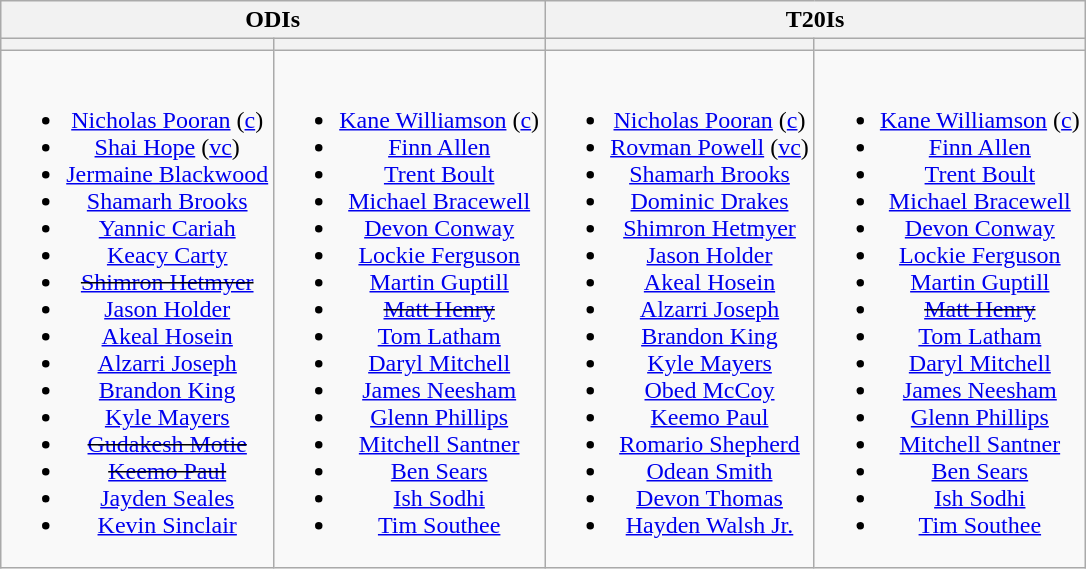<table class="wikitable" style="text-align:center; margin:auto">
<tr>
<th colspan=2>ODIs</th>
<th colspan=2>T20Is</th>
</tr>
<tr>
<th></th>
<th></th>
<th></th>
<th></th>
</tr>
<tr style="vertical-align:top">
<td><br><ul><li><a href='#'>Nicholas Pooran</a> (<a href='#'>c</a>)</li><li><a href='#'>Shai Hope</a> (<a href='#'>vc</a>)</li><li><a href='#'>Jermaine Blackwood</a></li><li><a href='#'>Shamarh Brooks</a></li><li><a href='#'>Yannic Cariah</a></li><li><a href='#'>Keacy Carty</a></li><li><s><a href='#'>Shimron Hetmyer</a></s></li><li><a href='#'>Jason Holder</a></li><li><a href='#'>Akeal Hosein</a></li><li><a href='#'>Alzarri Joseph</a></li><li><a href='#'>Brandon King</a></li><li><a href='#'>Kyle Mayers</a></li><li><s><a href='#'>Gudakesh Motie</a></s></li><li><s><a href='#'>Keemo Paul</a></s></li><li><a href='#'>Jayden Seales</a></li><li><a href='#'>Kevin Sinclair</a></li></ul></td>
<td><br><ul><li><a href='#'>Kane Williamson</a> (<a href='#'>c</a>)</li><li><a href='#'>Finn Allen</a></li><li><a href='#'>Trent Boult</a></li><li><a href='#'>Michael Bracewell</a></li><li><a href='#'>Devon Conway</a></li><li><a href='#'>Lockie Ferguson</a></li><li><a href='#'>Martin Guptill</a></li><li><s><a href='#'>Matt Henry</a></s></li><li><a href='#'>Tom Latham</a></li><li><a href='#'>Daryl Mitchell</a></li><li><a href='#'>James Neesham</a></li><li><a href='#'>Glenn Phillips</a></li><li><a href='#'>Mitchell Santner</a></li><li><a href='#'>Ben Sears</a></li><li><a href='#'>Ish Sodhi</a></li><li><a href='#'>Tim Southee</a></li></ul></td>
<td><br><ul><li><a href='#'>Nicholas Pooran</a> (<a href='#'>c</a>)</li><li><a href='#'>Rovman Powell</a> (<a href='#'>vc</a>)</li><li><a href='#'>Shamarh Brooks</a></li><li><a href='#'>Dominic Drakes</a></li><li><a href='#'>Shimron Hetmyer</a></li><li><a href='#'>Jason Holder</a></li><li><a href='#'>Akeal Hosein</a></li><li><a href='#'>Alzarri Joseph</a></li><li><a href='#'>Brandon King</a></li><li><a href='#'>Kyle Mayers</a></li><li><a href='#'>Obed McCoy</a></li><li><a href='#'>Keemo Paul</a></li><li><a href='#'>Romario Shepherd</a></li><li><a href='#'>Odean Smith</a></li><li><a href='#'>Devon Thomas</a></li><li><a href='#'>Hayden Walsh Jr.</a></li></ul></td>
<td><br><ul><li><a href='#'>Kane Williamson</a> (<a href='#'>c</a>)</li><li><a href='#'>Finn Allen</a></li><li><a href='#'>Trent Boult</a></li><li><a href='#'>Michael Bracewell</a></li><li><a href='#'>Devon Conway</a></li><li><a href='#'>Lockie Ferguson</a></li><li><a href='#'>Martin Guptill</a></li><li><s><a href='#'>Matt Henry</a></s></li><li><a href='#'>Tom Latham</a></li><li><a href='#'>Daryl Mitchell</a></li><li><a href='#'>James Neesham</a></li><li><a href='#'>Glenn Phillips</a></li><li><a href='#'>Mitchell Santner</a></li><li><a href='#'>Ben Sears</a></li><li><a href='#'>Ish Sodhi</a></li><li><a href='#'>Tim Southee</a></li></ul></td>
</tr>
</table>
